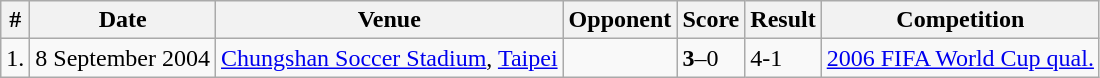<table class="wikitable">
<tr>
<th>#</th>
<th>Date</th>
<th>Venue</th>
<th>Opponent</th>
<th>Score</th>
<th>Result</th>
<th>Competition</th>
</tr>
<tr>
<td>1.</td>
<td>8 September 2004</td>
<td><a href='#'>Chungshan Soccer Stadium</a>, <a href='#'>Taipei</a></td>
<td></td>
<td><strong>3</strong>–0</td>
<td>4-1</td>
<td><a href='#'>2006 FIFA World Cup qual.</a></td>
</tr>
</table>
